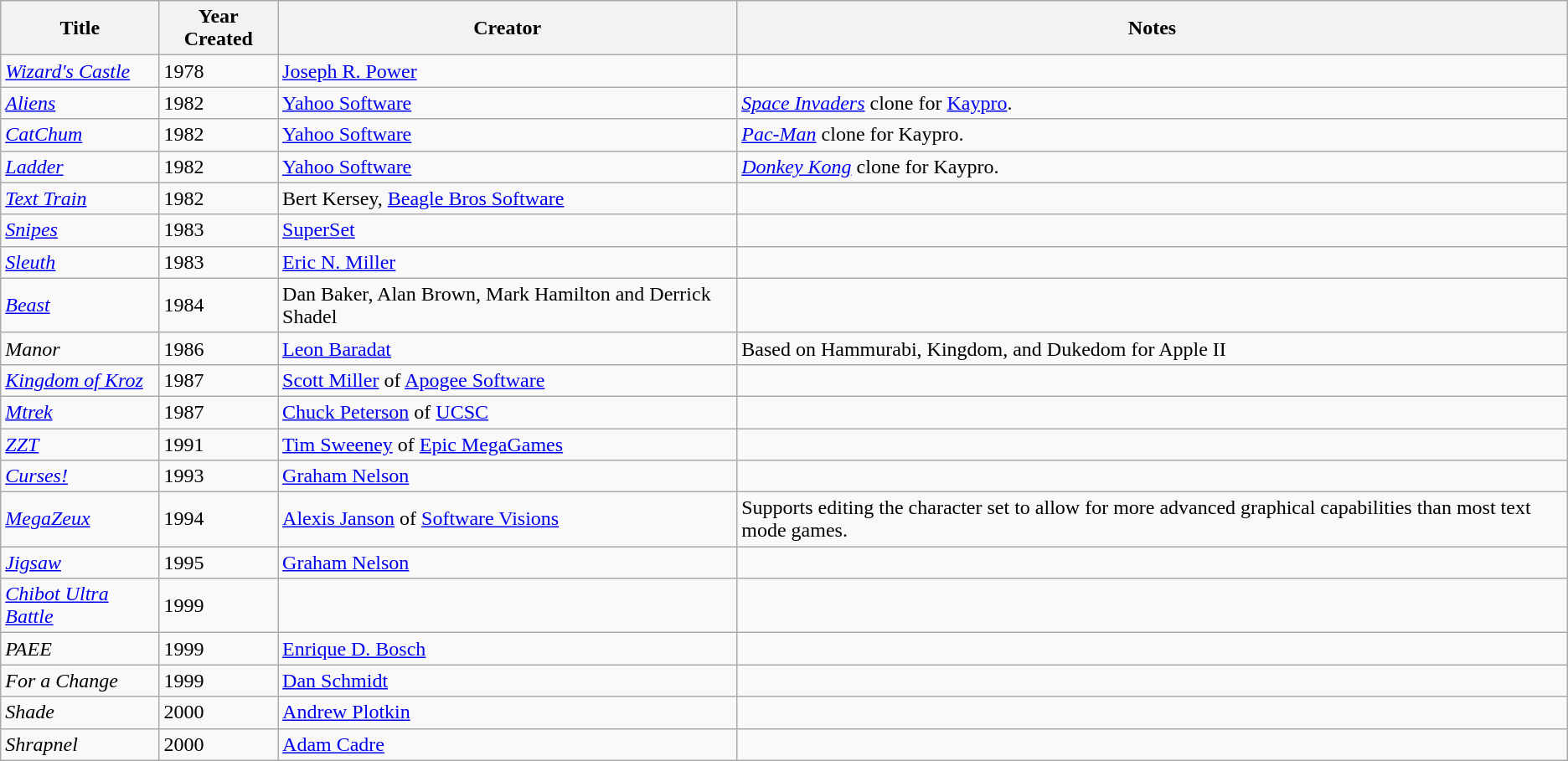<table class="wikitable">
<tr>
<th>Title</th>
<th>Year Created</th>
<th>Creator</th>
<th>Notes</th>
</tr>
<tr>
<td><em><a href='#'>Wizard's Castle</a></em></td>
<td>1978</td>
<td><a href='#'>Joseph R. Power</a></td>
<td></td>
</tr>
<tr>
<td><em><a href='#'>Aliens</a></em></td>
<td>1982</td>
<td><a href='#'>Yahoo Software</a></td>
<td><em><a href='#'>Space Invaders</a></em> clone for <a href='#'>Kaypro</a>.</td>
</tr>
<tr>
<td><em><a href='#'>CatChum</a></em></td>
<td>1982</td>
<td><a href='#'>Yahoo Software</a></td>
<td><em><a href='#'>Pac-Man</a></em> clone for Kaypro.</td>
</tr>
<tr>
<td><em><a href='#'>Ladder</a></em></td>
<td>1982</td>
<td><a href='#'>Yahoo Software</a></td>
<td><em><a href='#'>Donkey Kong</a></em> clone for Kaypro.</td>
</tr>
<tr>
<td><em><a href='#'>Text Train</a></em></td>
<td>1982</td>
<td>Bert Kersey, <a href='#'>Beagle Bros Software</a></td>
<td></td>
</tr>
<tr>
<td><em><a href='#'>Snipes</a></em></td>
<td>1983</td>
<td><a href='#'>SuperSet</a></td>
<td></td>
</tr>
<tr>
<td><em><a href='#'>Sleuth</a></em></td>
<td>1983</td>
<td><a href='#'>Eric N. Miller</a></td>
<td></td>
</tr>
<tr>
<td><em><a href='#'>Beast</a></em></td>
<td>1984</td>
<td>Dan Baker, Alan Brown, Mark Hamilton and Derrick Shadel</td>
<td></td>
</tr>
<tr>
<td><em>Manor</em></td>
<td>1986</td>
<td><a href='#'>Leon Baradat</a></td>
<td>Based on Hammurabi, Kingdom, and Dukedom for Apple II</td>
</tr>
<tr>
<td><em><a href='#'>Kingdom of Kroz</a></em></td>
<td>1987</td>
<td><a href='#'>Scott Miller</a> of <a href='#'>Apogee Software</a></td>
<td></td>
</tr>
<tr>
<td><em><a href='#'>Mtrek</a></em></td>
<td>1987</td>
<td><a href='#'>Chuck Peterson</a> of <a href='#'>UCSC</a></td>
<td></td>
</tr>
<tr>
<td><em><a href='#'>ZZT</a></em></td>
<td>1991</td>
<td><a href='#'>Tim Sweeney</a> of <a href='#'>Epic MegaGames</a></td>
<td></td>
</tr>
<tr>
<td><em><a href='#'>Curses!</a></em></td>
<td>1993</td>
<td><a href='#'>Graham Nelson</a></td>
<td></td>
</tr>
<tr>
<td><em><a href='#'>MegaZeux</a></em></td>
<td>1994</td>
<td><a href='#'>Alexis Janson</a> of <a href='#'>Software Visions</a></td>
<td>Supports editing the character set to allow for more advanced graphical capabilities than most text mode games.</td>
</tr>
<tr>
<td><em><a href='#'>Jigsaw</a></em></td>
<td>1995</td>
<td><a href='#'>Graham Nelson</a></td>
<td></td>
</tr>
<tr>
<td><em><a href='#'>Chibot Ultra Battle</a></em></td>
<td>1999</td>
<td></td>
<td></td>
</tr>
<tr>
<td><em>PAEE</em></td>
<td>1999</td>
<td><a href='#'>Enrique D. Bosch</a></td>
<td></td>
</tr>
<tr>
<td><em>For a Change</em></td>
<td>1999</td>
<td><a href='#'>Dan Schmidt</a></td>
<td></td>
</tr>
<tr>
<td><em>Shade</em></td>
<td>2000</td>
<td><a href='#'>Andrew Plotkin</a></td>
<td></td>
</tr>
<tr>
<td><em>Shrapnel</em></td>
<td>2000</td>
<td><a href='#'>Adam Cadre</a></td>
<td></td>
</tr>
</table>
